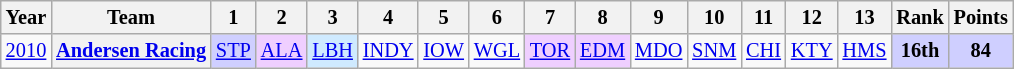<table class="wikitable" style="text-align:center; font-size:85%">
<tr>
<th>Year</th>
<th>Team</th>
<th>1</th>
<th>2</th>
<th>3</th>
<th>4</th>
<th>5</th>
<th>6</th>
<th>7</th>
<th>8</th>
<th>9</th>
<th>10</th>
<th>11</th>
<th>12</th>
<th>13</th>
<th>Rank</th>
<th>Points</th>
</tr>
<tr>
<td><a href='#'>2010</a></td>
<th nowrap><a href='#'>Andersen Racing</a></th>
<td style="background:#CFCFFF;"><a href='#'>STP</a><br></td>
<td style="background:#EFCFFF;"><a href='#'>ALA</a><br></td>
<td style="background:#CFEAFF;"><a href='#'>LBH</a><br></td>
<td><a href='#'>INDY</a></td>
<td><a href='#'>IOW</a></td>
<td><a href='#'>WGL</a></td>
<td style="background:#EFCFFF;"><a href='#'>TOR</a><br></td>
<td style="background:#EFCFFF;"><a href='#'>EDM</a><br></td>
<td><a href='#'>MDO</a></td>
<td><a href='#'>SNM</a></td>
<td><a href='#'>CHI</a></td>
<td><a href='#'>KTY</a></td>
<td><a href='#'>HMS</a></td>
<td style="background:#CFCFFF;"><strong>16th</strong></td>
<td style="background:#CFCFFF;"><strong>84</strong></td>
</tr>
</table>
